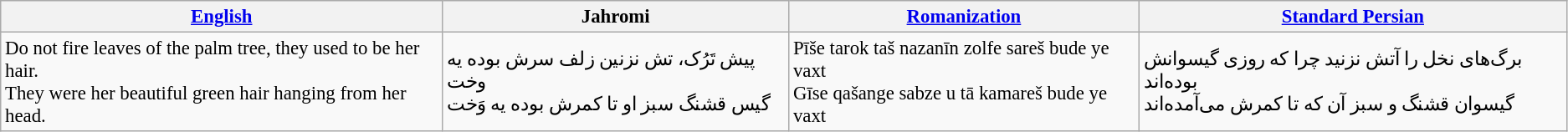<table class="wikitable" style="font-size: 95%">
<tr>
<th><a href='#'>English</a></th>
<th>Jahromi</th>
<th><a href='#'>Romanization</a></th>
<th><a href='#'>Standard Persian</a></th>
</tr>
<tr>
<td>Do not fire leaves of the palm tree, they used to be her hair.<br>They were her beautiful green hair hanging from her head.</td>
<td>پیش تَرُک، تش نزنین زلف سرش بوده یه وخت<br>گیس قشنگ سبز او تا کمرش بوده یه وَخت</td>
<td>Pīše tarok taš nazanīn zolfe sareš bude ye vaxt<br>Gīse qašange sabze u tā kamareš bude ye vaxt</td>
<td>برگ‌های نخل را آتش نزنید چرا که روزی گیسوانش بوده‌اند<br>گیسوان قشنگ و سبز آن که تا کمرش می‌آمده‌اند</td>
</tr>
</table>
